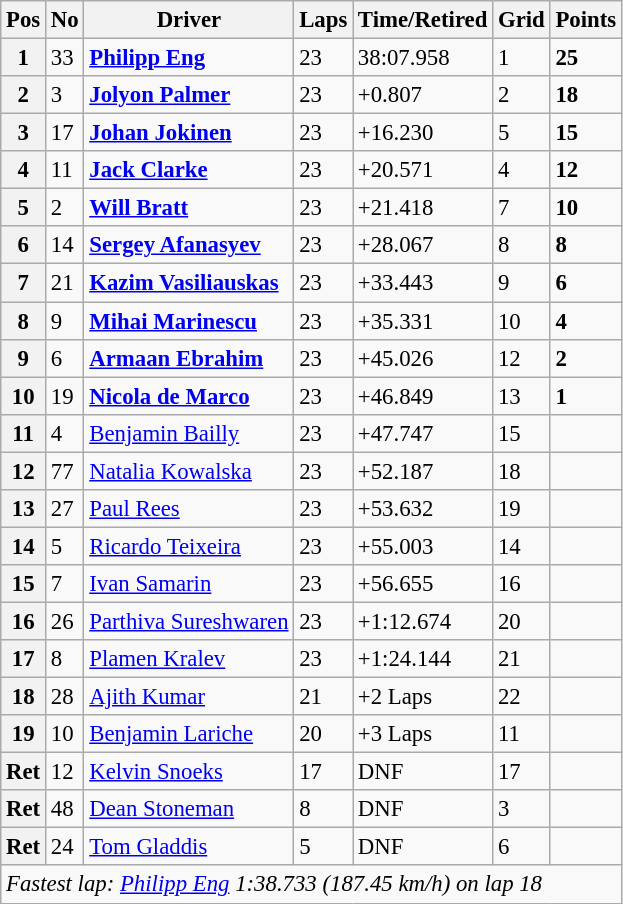<table class="wikitable" style="font-size:95%">
<tr>
<th>Pos</th>
<th>No</th>
<th>Driver</th>
<th>Laps</th>
<th>Time/Retired</th>
<th>Grid</th>
<th>Points</th>
</tr>
<tr>
<th>1</th>
<td>33</td>
<td> <strong><a href='#'>Philipp Eng</a></strong></td>
<td>23</td>
<td>38:07.958</td>
<td>1</td>
<td><strong>25</strong></td>
</tr>
<tr>
<th>2</th>
<td>3</td>
<td> <strong><a href='#'>Jolyon Palmer</a></strong></td>
<td>23</td>
<td>+0.807</td>
<td>2</td>
<td><strong>18</strong></td>
</tr>
<tr>
<th>3</th>
<td>17</td>
<td> <strong><a href='#'>Johan Jokinen</a></strong></td>
<td>23</td>
<td>+16.230</td>
<td>5</td>
<td><strong>15</strong></td>
</tr>
<tr>
<th>4</th>
<td>11</td>
<td> <strong><a href='#'>Jack Clarke</a></strong></td>
<td>23</td>
<td>+20.571</td>
<td>4</td>
<td><strong>12</strong></td>
</tr>
<tr>
<th>5</th>
<td>2</td>
<td> <strong><a href='#'>Will Bratt</a></strong></td>
<td>23</td>
<td>+21.418</td>
<td>7</td>
<td><strong>10</strong></td>
</tr>
<tr>
<th>6</th>
<td>14</td>
<td> <strong><a href='#'>Sergey Afanasyev</a></strong></td>
<td>23</td>
<td>+28.067</td>
<td>8</td>
<td><strong>8</strong></td>
</tr>
<tr>
<th>7</th>
<td>21</td>
<td> <strong><a href='#'>Kazim Vasiliauskas</a></strong></td>
<td>23</td>
<td>+33.443</td>
<td>9</td>
<td><strong>6</strong></td>
</tr>
<tr>
<th>8</th>
<td>9</td>
<td> <strong><a href='#'>Mihai Marinescu</a></strong></td>
<td>23</td>
<td>+35.331</td>
<td>10</td>
<td><strong>4</strong></td>
</tr>
<tr>
<th>9</th>
<td>6</td>
<td> <strong><a href='#'>Armaan Ebrahim</a></strong></td>
<td>23</td>
<td>+45.026</td>
<td>12</td>
<td><strong>2</strong></td>
</tr>
<tr>
<th>10</th>
<td>19</td>
<td> <strong><a href='#'>Nicola de Marco</a></strong></td>
<td>23</td>
<td>+46.849</td>
<td>13</td>
<td><strong>1</strong></td>
</tr>
<tr>
<th>11</th>
<td>4</td>
<td> <a href='#'>Benjamin Bailly</a></td>
<td>23</td>
<td>+47.747</td>
<td>15</td>
<td></td>
</tr>
<tr>
<th>12</th>
<td>77</td>
<td> <a href='#'>Natalia Kowalska</a></td>
<td>23</td>
<td>+52.187</td>
<td>18</td>
<td></td>
</tr>
<tr>
<th>13</th>
<td>27</td>
<td> <a href='#'>Paul Rees</a></td>
<td>23</td>
<td>+53.632</td>
<td>19</td>
<td></td>
</tr>
<tr>
<th>14</th>
<td>5</td>
<td> <a href='#'>Ricardo Teixeira</a></td>
<td>23</td>
<td>+55.003</td>
<td>14</td>
<td></td>
</tr>
<tr>
<th>15</th>
<td>7</td>
<td> <a href='#'>Ivan Samarin</a></td>
<td>23</td>
<td>+56.655</td>
<td>16</td>
<td></td>
</tr>
<tr>
<th>16</th>
<td>26</td>
<td> <a href='#'>Parthiva Sureshwaren</a></td>
<td>23</td>
<td>+1:12.674</td>
<td>20</td>
<td></td>
</tr>
<tr>
<th>17</th>
<td>8</td>
<td> <a href='#'>Plamen Kralev</a></td>
<td>23</td>
<td>+1:24.144</td>
<td>21</td>
<td></td>
</tr>
<tr>
<th>18</th>
<td>28</td>
<td> <a href='#'>Ajith Kumar</a></td>
<td>21</td>
<td>+2 Laps</td>
<td>22</td>
<td></td>
</tr>
<tr>
<th>19</th>
<td>10</td>
<td> <a href='#'>Benjamin Lariche</a></td>
<td>20</td>
<td>+3 Laps</td>
<td>11</td>
<td></td>
</tr>
<tr>
<th>Ret</th>
<td>12</td>
<td> <a href='#'>Kelvin Snoeks</a></td>
<td>17</td>
<td>DNF</td>
<td>17</td>
<td></td>
</tr>
<tr>
<th>Ret</th>
<td>48</td>
<td> <a href='#'>Dean Stoneman</a></td>
<td>8</td>
<td>DNF</td>
<td>3</td>
<td></td>
</tr>
<tr>
<th>Ret</th>
<td>24</td>
<td> <a href='#'>Tom Gladdis</a></td>
<td>5</td>
<td>DNF</td>
<td>6</td>
<td></td>
</tr>
<tr>
<td colspan=8><em>Fastest lap: <a href='#'>Philipp Eng</a> 1:38.733 (187.45 km/h) on lap 18</em></td>
</tr>
</table>
